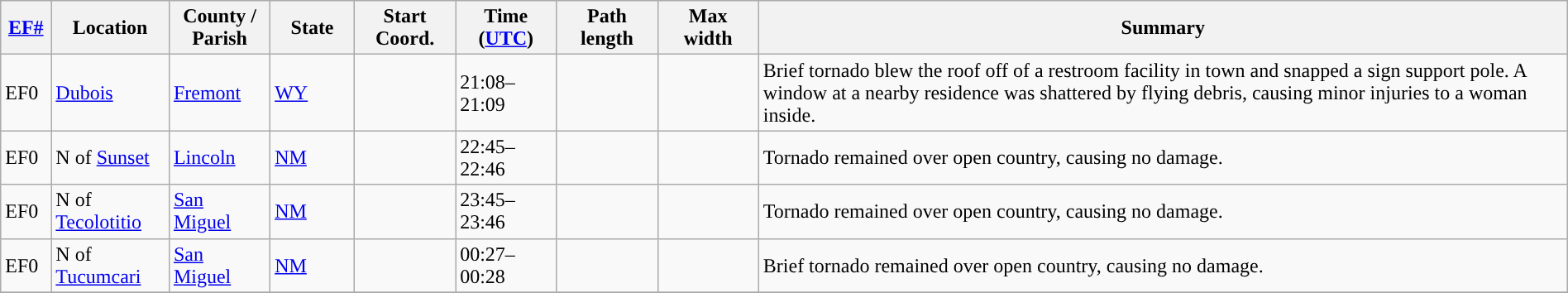<table class="wikitable sortable" style="width:100%;">
<tr>
<th scope="col" width="3%" align="center"><a href='#'>EF#</a></th>
<th scope="col" width="7%" align="center" class="unsortable">Location</th>
<th scope="col" width="6%" align="center" class="unsortable">County / Parish</th>
<th scope="col" width="5%" align="center">State</th>
<th scope="col" width="6%" align="center">Start Coord.</th>
<th scope="col" width="6%" align="center">Time (<a href='#'>UTC</a>)</th>
<th scope="col" width="6%" align="center">Path length</th>
<th scope="col" width="6%" align="center">Max width</th>
<th scope="col" width="48%" class="unsortable" align="center">Summary</th>
</tr>
<tr>
<td>EF0</td>
<td><a href='#'>Dubois</a></td>
<td><a href='#'>Fremont</a></td>
<td><a href='#'>WY</a></td>
<td></td>
<td>21:08–21:09</td>
<td></td>
<td></td>
<td>Brief tornado blew the roof off of a restroom facility in town and snapped a sign support pole. A window at a nearby residence was shattered by flying debris, causing minor injuries to a woman inside.</td>
</tr>
<tr>
<td>EF0</td>
<td>N of <a href='#'>Sunset</a></td>
<td><a href='#'>Lincoln</a></td>
<td><a href='#'>NM</a></td>
<td></td>
<td>22:45–22:46</td>
<td></td>
<td></td>
<td>Tornado remained over open country, causing no damage.</td>
</tr>
<tr>
<td>EF0</td>
<td>N of <a href='#'>Tecolotitio</a></td>
<td><a href='#'>San Miguel</a></td>
<td><a href='#'>NM</a></td>
<td></td>
<td>23:45–23:46</td>
<td></td>
<td></td>
<td>Tornado remained over open country, causing no damage.</td>
</tr>
<tr>
<td>EF0</td>
<td>N of <a href='#'>Tucumcari</a></td>
<td><a href='#'>San Miguel</a></td>
<td><a href='#'>NM</a></td>
<td></td>
<td>00:27–00:28</td>
<td></td>
<td></td>
<td>Brief tornado remained over open country, causing no damage.</td>
</tr>
<tr>
</tr>
</table>
